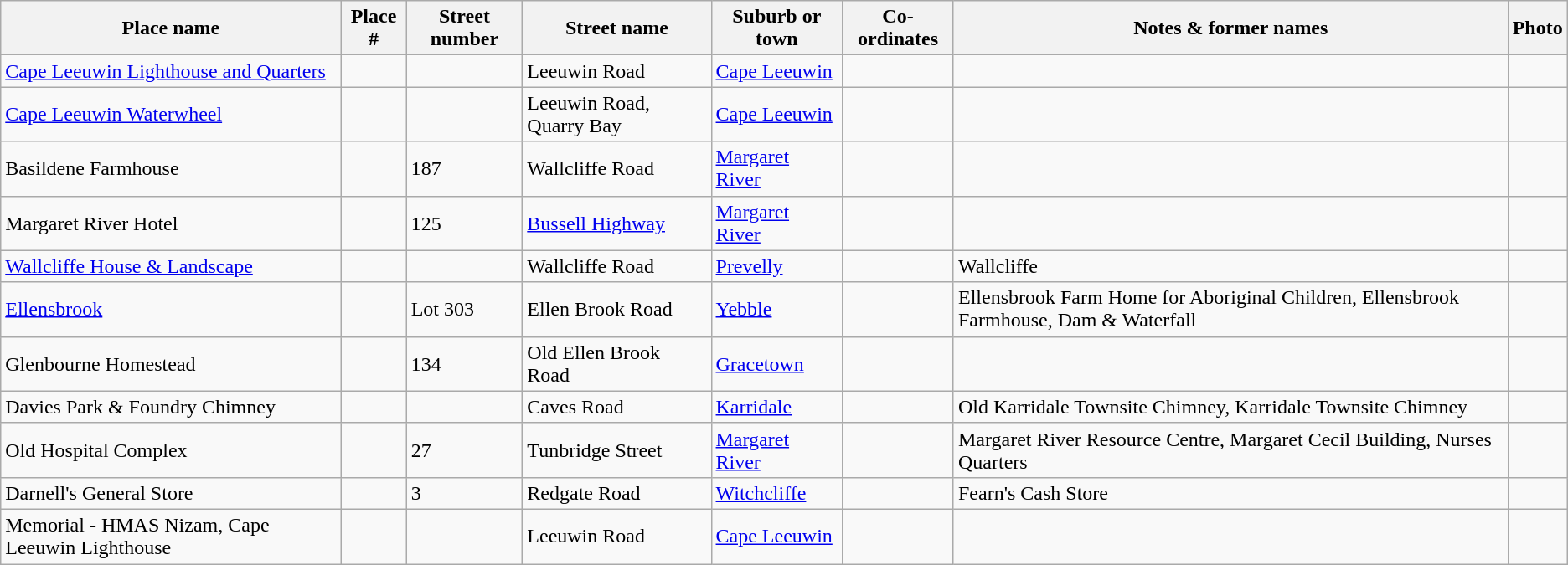<table class="wikitable sortable">
<tr>
<th>Place name</th>
<th>Place #</th>
<th>Street number</th>
<th>Street name</th>
<th>Suburb or town</th>
<th>Co-ordinates</th>
<th class="unsortable">Notes & former names</th>
<th class="unsortable">Photo</th>
</tr>
<tr>
<td><a href='#'>Cape Leeuwin Lighthouse and Quarters</a></td>
<td></td>
<td></td>
<td>Leeuwin Road</td>
<td><a href='#'>Cape Leeuwin</a></td>
<td></td>
<td></td>
<td></td>
</tr>
<tr>
<td><a href='#'>Cape Leeuwin Waterwheel</a></td>
<td></td>
<td></td>
<td>Leeuwin Road, Quarry Bay</td>
<td><a href='#'>Cape Leeuwin</a></td>
<td></td>
<td></td>
<td></td>
</tr>
<tr>
<td>Basildene Farmhouse</td>
<td></td>
<td>187</td>
<td>Wallcliffe Road</td>
<td><a href='#'>Margaret River</a></td>
<td></td>
<td></td>
<td></td>
</tr>
<tr>
<td>Margaret River Hotel</td>
<td></td>
<td>125</td>
<td><a href='#'>Bussell Highway</a></td>
<td><a href='#'>Margaret River</a></td>
<td></td>
<td></td>
<td></td>
</tr>
<tr>
<td><a href='#'>Wallcliffe House & Landscape</a></td>
<td></td>
<td></td>
<td>Wallcliffe Road</td>
<td><a href='#'>Prevelly</a></td>
<td></td>
<td>Wallcliffe</td>
<td></td>
</tr>
<tr>
<td><a href='#'>Ellensbrook</a></td>
<td></td>
<td>Lot 303</td>
<td>Ellen Brook Road</td>
<td><a href='#'>Yebble</a></td>
<td></td>
<td>Ellensbrook Farm Home for Aboriginal Children, Ellensbrook Farmhouse, Dam & Waterfall</td>
<td></td>
</tr>
<tr>
<td>Glenbourne Homestead</td>
<td></td>
<td>134</td>
<td>Old Ellen Brook Road</td>
<td><a href='#'>Gracetown</a></td>
<td></td>
<td></td>
<td></td>
</tr>
<tr>
<td>Davies Park & Foundry Chimney</td>
<td></td>
<td></td>
<td>Caves Road</td>
<td><a href='#'>Karridale</a></td>
<td></td>
<td>Old Karridale Townsite Chimney, Karridale Townsite Chimney</td>
<td></td>
</tr>
<tr>
<td>Old Hospital Complex</td>
<td></td>
<td>27</td>
<td>Tunbridge Street</td>
<td><a href='#'>Margaret River</a></td>
<td></td>
<td>Margaret River Resource Centre, Margaret Cecil Building, Nurses Quarters</td>
<td></td>
</tr>
<tr>
<td>Darnell's General Store</td>
<td></td>
<td>3</td>
<td>Redgate Road</td>
<td><a href='#'>Witchcliffe</a></td>
<td></td>
<td>Fearn's Cash Store</td>
<td></td>
</tr>
<tr>
<td>Memorial - HMAS Nizam, Cape Leeuwin Lighthouse</td>
<td></td>
<td></td>
<td>Leeuwin Road</td>
<td><a href='#'>Cape Leeuwin</a></td>
<td></td>
<td></td>
<td></td>
</tr>
</table>
